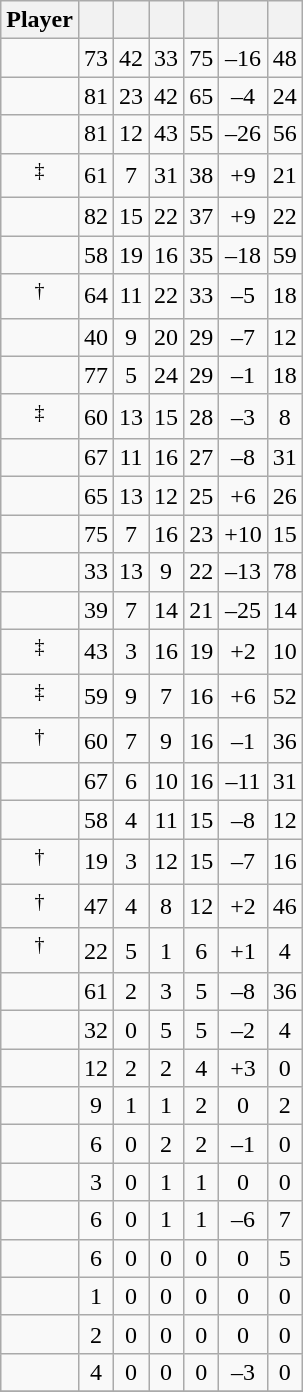<table class="wikitable sortable" style=text-align:center;">
<tr>
<th>Player</th>
<th></th>
<th></th>
<th></th>
<th></th>
<th data-sort-type="number"></th>
<th></th>
</tr>
<tr>
<td></td>
<td>73</td>
<td>42</td>
<td>33</td>
<td>75</td>
<td>–16</td>
<td>48</td>
</tr>
<tr>
<td></td>
<td>81</td>
<td>23</td>
<td>42</td>
<td>65</td>
<td>–4</td>
<td>24</td>
</tr>
<tr>
<td></td>
<td>81</td>
<td>12</td>
<td>43</td>
<td>55</td>
<td>–26</td>
<td>56</td>
</tr>
<tr>
<td><sup>‡</sup></td>
<td>61</td>
<td>7</td>
<td>31</td>
<td>38</td>
<td>+9</td>
<td>21</td>
</tr>
<tr>
<td></td>
<td>82</td>
<td>15</td>
<td>22</td>
<td>37</td>
<td>+9</td>
<td>22</td>
</tr>
<tr>
<td></td>
<td>58</td>
<td>19</td>
<td>16</td>
<td>35</td>
<td>–18</td>
<td>59</td>
</tr>
<tr>
<td><sup>†</sup></td>
<td>64</td>
<td>11</td>
<td>22</td>
<td>33</td>
<td>–5</td>
<td>18</td>
</tr>
<tr>
<td></td>
<td>40</td>
<td>9</td>
<td>20</td>
<td>29</td>
<td>–7</td>
<td>12</td>
</tr>
<tr>
<td></td>
<td>77</td>
<td>5</td>
<td>24</td>
<td>29</td>
<td>–1</td>
<td>18</td>
</tr>
<tr>
<td><sup>‡</sup></td>
<td>60</td>
<td>13</td>
<td>15</td>
<td>28</td>
<td>–3</td>
<td>8</td>
</tr>
<tr>
<td></td>
<td>67</td>
<td>11</td>
<td>16</td>
<td>27</td>
<td>–8</td>
<td>31</td>
</tr>
<tr>
<td></td>
<td>65</td>
<td>13</td>
<td>12</td>
<td>25</td>
<td>+6</td>
<td>26</td>
</tr>
<tr>
<td></td>
<td>75</td>
<td>7</td>
<td>16</td>
<td>23</td>
<td>+10</td>
<td>15</td>
</tr>
<tr>
<td></td>
<td>33</td>
<td>13</td>
<td>9</td>
<td>22</td>
<td>–13</td>
<td>78</td>
</tr>
<tr>
<td></td>
<td>39</td>
<td>7</td>
<td>14</td>
<td>21</td>
<td>–25</td>
<td>14</td>
</tr>
<tr>
<td><sup>‡</sup></td>
<td>43</td>
<td>3</td>
<td>16</td>
<td>19</td>
<td>+2</td>
<td>10</td>
</tr>
<tr>
<td><sup>‡</sup></td>
<td>59</td>
<td>9</td>
<td>7</td>
<td>16</td>
<td>+6</td>
<td>52</td>
</tr>
<tr>
<td><sup>†</sup></td>
<td>60</td>
<td>7</td>
<td>9</td>
<td>16</td>
<td>–1</td>
<td>36</td>
</tr>
<tr>
<td></td>
<td>67</td>
<td>6</td>
<td>10</td>
<td>16</td>
<td>–11</td>
<td>31</td>
</tr>
<tr>
<td></td>
<td>58</td>
<td>4</td>
<td>11</td>
<td>15</td>
<td>–8</td>
<td>12</td>
</tr>
<tr>
<td><sup>†</sup></td>
<td>19</td>
<td>3</td>
<td>12</td>
<td>15</td>
<td>–7</td>
<td>16</td>
</tr>
<tr>
<td><sup>†</sup></td>
<td>47</td>
<td>4</td>
<td>8</td>
<td>12</td>
<td>+2</td>
<td>46</td>
</tr>
<tr>
<td><sup>†</sup></td>
<td>22</td>
<td>5</td>
<td>1</td>
<td>6</td>
<td>+1</td>
<td>4</td>
</tr>
<tr>
<td></td>
<td>61</td>
<td>2</td>
<td>3</td>
<td>5</td>
<td>–8</td>
<td>36</td>
</tr>
<tr>
<td></td>
<td>32</td>
<td>0</td>
<td>5</td>
<td>5</td>
<td>–2</td>
<td>4</td>
</tr>
<tr>
<td></td>
<td>12</td>
<td>2</td>
<td>2</td>
<td>4</td>
<td>+3</td>
<td>0</td>
</tr>
<tr>
<td></td>
<td>9</td>
<td>1</td>
<td>1</td>
<td>2</td>
<td>0</td>
<td>2</td>
</tr>
<tr>
<td></td>
<td>6</td>
<td>0</td>
<td>2</td>
<td>2</td>
<td>–1</td>
<td>0</td>
</tr>
<tr>
<td></td>
<td>3</td>
<td>0</td>
<td>1</td>
<td>1</td>
<td>0</td>
<td>0</td>
</tr>
<tr>
<td></td>
<td>6</td>
<td>0</td>
<td>1</td>
<td>1</td>
<td>–6</td>
<td>7</td>
</tr>
<tr>
<td></td>
<td>6</td>
<td>0</td>
<td>0</td>
<td>0</td>
<td>0</td>
<td>5</td>
</tr>
<tr>
<td></td>
<td>1</td>
<td>0</td>
<td>0</td>
<td>0</td>
<td>0</td>
<td>0</td>
</tr>
<tr>
<td></td>
<td>2</td>
<td>0</td>
<td>0</td>
<td>0</td>
<td>0</td>
<td>0</td>
</tr>
<tr>
<td></td>
<td>4</td>
<td>0</td>
<td>0</td>
<td>0</td>
<td>–3</td>
<td>0</td>
</tr>
<tr class="sortbottom">
</tr>
</table>
